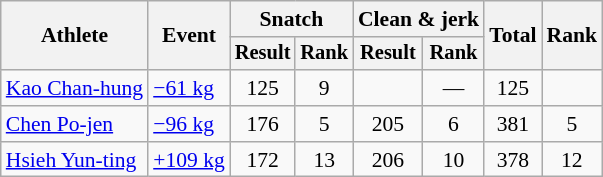<table class="wikitable" style="font-size:90%; text-align:center">
<tr>
<th rowspan="2">Athlete</th>
<th rowspan="2">Event</th>
<th colspan="2">Snatch</th>
<th colspan="2">Clean & jerk</th>
<th rowspan="2">Total</th>
<th rowspan="2">Rank</th>
</tr>
<tr style="font-size:95%">
<th>Result</th>
<th>Rank</th>
<th>Result</th>
<th>Rank</th>
</tr>
<tr>
<td align="left"><a href='#'>Kao Chan-hung</a></td>
<td align="left"><a href='#'>−61 kg</a></td>
<td>125</td>
<td>9</td>
<td></td>
<td>—</td>
<td>125</td>
<td></td>
</tr>
<tr>
<td align="left"><a href='#'>Chen Po-jen</a></td>
<td align="left"><a href='#'>−96 kg</a></td>
<td>176</td>
<td>5</td>
<td>205</td>
<td>6</td>
<td>381</td>
<td>5</td>
</tr>
<tr>
<td align="left"><a href='#'>Hsieh Yun-ting</a></td>
<td align="left"><a href='#'>+109 kg</a></td>
<td>172</td>
<td>13</td>
<td>206</td>
<td>10</td>
<td>378</td>
<td>12</td>
</tr>
</table>
